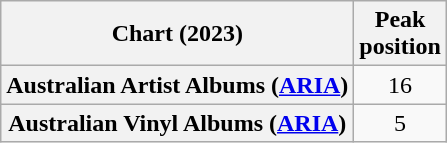<table class="wikitable sortable plainrowheaders" style="text-align:center">
<tr>
<th scope="col">Chart (2023)</th>
<th scope="col">Peak<br>position</th>
</tr>
<tr>
<th scope="row">Australian Artist Albums (<a href='#'>ARIA</a>)</th>
<td>16</td>
</tr>
<tr>
<th scope="row">Australian Vinyl Albums (<a href='#'>ARIA</a>)</th>
<td>5</td>
</tr>
</table>
